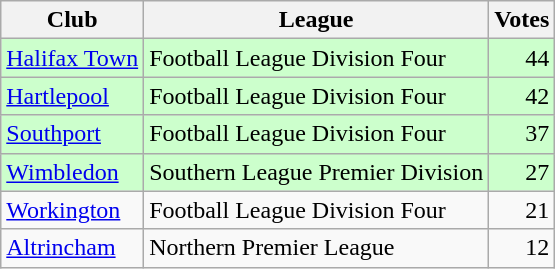<table class=wikitable style=text-align:left>
<tr>
<th>Club</th>
<th>League</th>
<th>Votes</th>
</tr>
<tr bgcolor=ccffcc>
<td><a href='#'>Halifax Town</a></td>
<td>Football League Division Four</td>
<td align=right>44</td>
</tr>
<tr bgcolor=ccffcc>
<td><a href='#'>Hartlepool</a></td>
<td>Football League Division Four</td>
<td align=right>42</td>
</tr>
<tr bgcolor=ccffcc>
<td><a href='#'>Southport</a></td>
<td>Football League Division Four</td>
<td align=right>37</td>
</tr>
<tr bgcolor=ccffcc>
<td><a href='#'>Wimbledon</a></td>
<td>Southern League Premier Division</td>
<td align=right>27</td>
</tr>
<tr>
<td><a href='#'>Workington</a></td>
<td>Football League Division Four</td>
<td align=right>21</td>
</tr>
<tr>
<td><a href='#'>Altrincham</a></td>
<td>Northern Premier League</td>
<td align=right>12</td>
</tr>
</table>
